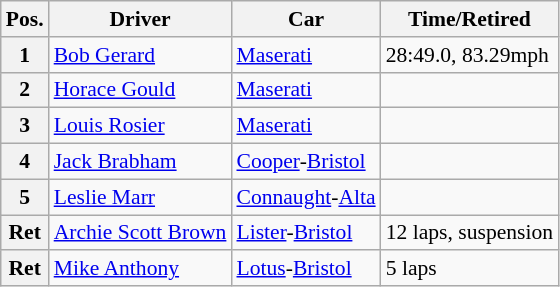<table class="wikitable" style="font-size: 90%;">
<tr>
<th>Pos.</th>
<th>Driver</th>
<th>Car</th>
<th>Time/Retired</th>
</tr>
<tr>
<th>1</th>
<td> <a href='#'>Bob Gerard</a></td>
<td><a href='#'>Maserati</a></td>
<td>28:49.0, 83.29mph</td>
</tr>
<tr>
<th>2</th>
<td> <a href='#'>Horace Gould</a></td>
<td><a href='#'>Maserati</a></td>
<td></td>
</tr>
<tr>
<th>3</th>
<td> <a href='#'>Louis Rosier</a></td>
<td><a href='#'>Maserati</a></td>
<td></td>
</tr>
<tr>
<th>4</th>
<td> <a href='#'>Jack Brabham</a></td>
<td><a href='#'>Cooper</a>-<a href='#'>Bristol</a></td>
<td></td>
</tr>
<tr>
<th>5</th>
<td> <a href='#'>Leslie Marr</a></td>
<td><a href='#'>Connaught</a>-<a href='#'>Alta</a></td>
<td></td>
</tr>
<tr>
<th>Ret</th>
<td> <a href='#'>Archie Scott Brown</a></td>
<td><a href='#'>Lister</a>-<a href='#'>Bristol</a></td>
<td>12 laps, suspension</td>
</tr>
<tr>
<th>Ret</th>
<td> <a href='#'>Mike Anthony</a></td>
<td><a href='#'>Lotus</a>-<a href='#'>Bristol</a></td>
<td>5 laps</td>
</tr>
</table>
